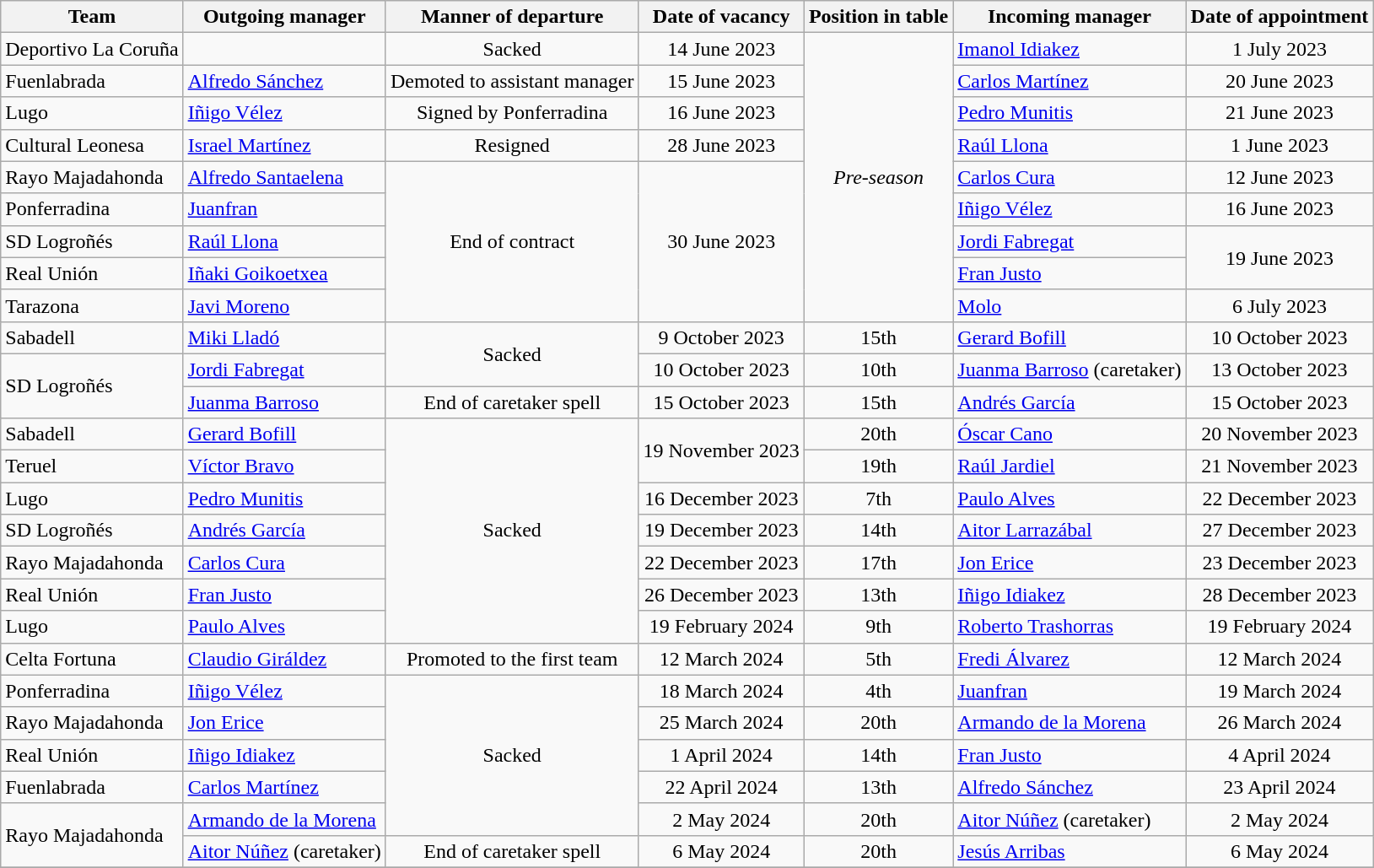<table class="wikitable sortable">
<tr>
<th>Team</th>
<th>Outgoing manager</th>
<th>Manner of departure</th>
<th>Date of vacancy</th>
<th>Position in table</th>
<th>Incoming manager</th>
<th>Date of appointment</th>
</tr>
<tr>
<td>Deportivo La Coruña</td>
<td></td>
<td align=center>Sacked</td>
<td align=center>14 June 2023</td>
<td rowspan=9 align=center><em>Pre-season</em></td>
<td> <a href='#'>Imanol Idiakez</a></td>
<td align=center>1 July 2023</td>
</tr>
<tr>
<td>Fuenlabrada</td>
<td> <a href='#'>Alfredo Sánchez</a></td>
<td align=center>Demoted to assistant manager</td>
<td align=center>15 June 2023</td>
<td> <a href='#'>Carlos Martínez</a></td>
<td align=center>20 June 2023</td>
</tr>
<tr>
<td>Lugo</td>
<td> <a href='#'>Iñigo Vélez</a></td>
<td align=center>Signed by Ponferradina</td>
<td align=center>16 June 2023</td>
<td> <a href='#'>Pedro Munitis</a></td>
<td align=center>21 June 2023</td>
</tr>
<tr>
<td>Cultural Leonesa</td>
<td> <a href='#'>Israel Martínez</a></td>
<td align=center>Resigned</td>
<td align=center>28 June 2023</td>
<td> <a href='#'>Raúl Llona</a></td>
<td align=center>1 June 2023</td>
</tr>
<tr>
<td>Rayo Majadahonda</td>
<td> <a href='#'>Alfredo Santaelena</a></td>
<td rowspan=5 align=center>End of contract</td>
<td rowspan=5 align=center>30 June 2023</td>
<td> <a href='#'>Carlos Cura</a></td>
<td align=center>12 June 2023</td>
</tr>
<tr>
<td>Ponferradina</td>
<td> <a href='#'>Juanfran</a></td>
<td> <a href='#'>Iñigo Vélez</a></td>
<td align=center>16 June 2023</td>
</tr>
<tr>
<td>SD Logroñés</td>
<td> <a href='#'>Raúl Llona</a></td>
<td> <a href='#'>Jordi Fabregat</a></td>
<td rowspan=2 align=center>19 June 2023</td>
</tr>
<tr>
<td>Real Unión</td>
<td> <a href='#'>Iñaki Goikoetxea</a></td>
<td> <a href='#'>Fran Justo</a></td>
</tr>
<tr>
<td>Tarazona</td>
<td> <a href='#'>Javi Moreno</a></td>
<td> <a href='#'>Molo</a></td>
<td align=center>6 July 2023</td>
</tr>
<tr>
<td>Sabadell</td>
<td> <a href='#'>Miki Lladó</a></td>
<td rowspan=2 align=center>Sacked</td>
<td align=center>9 October 2023</td>
<td align=center>15th</td>
<td> <a href='#'>Gerard Bofill</a></td>
<td align=center>10 October 2023</td>
</tr>
<tr>
<td rowspan=2>SD Logroñés</td>
<td> <a href='#'>Jordi Fabregat</a></td>
<td align=center>10 October 2023</td>
<td align=center>10th</td>
<td> <a href='#'>Juanma Barroso</a> (caretaker)</td>
<td align=center>13 October 2023</td>
</tr>
<tr>
<td> <a href='#'>Juanma Barroso</a></td>
<td align=center>End of caretaker spell</td>
<td align=center>15 October 2023</td>
<td align=center>15th</td>
<td> <a href='#'>Andrés García</a></td>
<td align=center>15 October 2023</td>
</tr>
<tr>
<td>Sabadell</td>
<td> <a href='#'>Gerard Bofill</a></td>
<td align=center rowspan=7>Sacked</td>
<td align=center rowspan=2>19 November 2023</td>
<td align=center>20th</td>
<td> <a href='#'>Óscar Cano</a></td>
<td align=center>20 November 2023</td>
</tr>
<tr>
<td>Teruel</td>
<td> <a href='#'>Víctor Bravo</a></td>
<td align=center>19th</td>
<td> <a href='#'>Raúl Jardiel</a></td>
<td align=center>21 November 2023</td>
</tr>
<tr>
<td>Lugo</td>
<td> <a href='#'>Pedro Munitis</a></td>
<td align=center>16 December 2023</td>
<td align=center>7th</td>
<td> <a href='#'>Paulo Alves</a></td>
<td align=center>22 December 2023</td>
</tr>
<tr>
<td>SD Logroñés</td>
<td> <a href='#'>Andrés García</a></td>
<td align=center>19 December 2023</td>
<td align=center>14th</td>
<td> <a href='#'>Aitor Larrazábal</a></td>
<td align=center>27 December 2023</td>
</tr>
<tr>
<td>Rayo Majadahonda</td>
<td> <a href='#'>Carlos Cura</a></td>
<td align=center>22 December 2023</td>
<td align=center>17th</td>
<td> <a href='#'>Jon Erice</a></td>
<td align=center>23 December 2023</td>
</tr>
<tr>
<td>Real Unión</td>
<td> <a href='#'>Fran Justo</a></td>
<td align=center>26 December 2023</td>
<td align=center>13th</td>
<td> <a href='#'>Iñigo Idiakez</a></td>
<td align=center>28 December 2023</td>
</tr>
<tr>
<td>Lugo</td>
<td> <a href='#'>Paulo Alves</a></td>
<td align=center>19 February 2024</td>
<td align=center>9th</td>
<td> <a href='#'>Roberto Trashorras</a></td>
<td align=center>19 February 2024</td>
</tr>
<tr>
<td>Celta Fortuna</td>
<td> <a href='#'>Claudio Giráldez</a></td>
<td align=center>Promoted to the first team</td>
<td align=center>12 March 2024</td>
<td align=center>5th</td>
<td> <a href='#'>Fredi Álvarez</a></td>
<td align=center>12 March 2024</td>
</tr>
<tr>
<td>Ponferradina</td>
<td> <a href='#'>Iñigo Vélez</a></td>
<td align=center rowspan=5>Sacked</td>
<td align=center>18 March 2024</td>
<td align=center>4th</td>
<td> <a href='#'>Juanfran</a></td>
<td align=center>19 March 2024</td>
</tr>
<tr>
<td>Rayo Majadahonda</td>
<td> <a href='#'>Jon Erice</a></td>
<td align=center>25 March 2024</td>
<td align=center>20th</td>
<td> <a href='#'>Armando de la Morena</a></td>
<td align=center>26 March 2024</td>
</tr>
<tr>
<td>Real Unión</td>
<td> <a href='#'>Iñigo Idiakez</a></td>
<td align=center>1 April 2024</td>
<td align=center>14th</td>
<td> <a href='#'>Fran Justo</a></td>
<td align=center>4 April 2024</td>
</tr>
<tr>
<td>Fuenlabrada</td>
<td> <a href='#'>Carlos Martínez</a></td>
<td align=center>22 April 2024</td>
<td align=center>13th</td>
<td> <a href='#'>Alfredo Sánchez</a></td>
<td align=center>23 April 2024</td>
</tr>
<tr>
<td rowspan=2>Rayo Majadahonda</td>
<td> <a href='#'>Armando de la Morena</a></td>
<td align=center>2 May 2024</td>
<td align=center>20th</td>
<td> <a href='#'>Aitor Núñez</a> (caretaker)</td>
<td align=center>2 May 2024</td>
</tr>
<tr>
<td> <a href='#'>Aitor Núñez</a> (caretaker)</td>
<td align=center>End of caretaker spell</td>
<td align=center>6 May 2024</td>
<td align=center>20th</td>
<td> <a href='#'>Jesús Arribas</a></td>
<td align=center>6 May 2024</td>
</tr>
<tr>
</tr>
</table>
